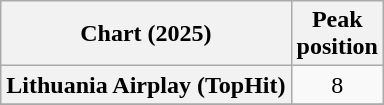<table class="wikitable plainrowheaders" style="text-align:center">
<tr>
<th scope="col">Chart (2025)</th>
<th scope="col">Peak<br>position</th>
</tr>
<tr>
<th scope="row">Lithuania Airplay (TopHit)</th>
<td>8</td>
</tr>
<tr>
</tr>
</table>
